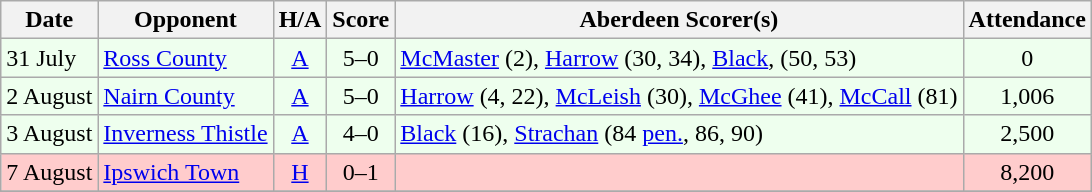<table class="wikitable" style="text-align:center">
<tr>
<th>Date</th>
<th>Opponent</th>
<th>H/A</th>
<th>Score</th>
<th>Aberdeen Scorer(s)</th>
<th>Attendance</th>
</tr>
<tr bgcolor=#EEFFEE>
<td align=left>31 July</td>
<td align=left><a href='#'>Ross County</a></td>
<td><a href='#'>A</a></td>
<td>5–0</td>
<td align=left><a href='#'>McMaster</a> (2), <a href='#'>Harrow</a> (30, 34), <a href='#'>Black</a>, (50, 53)</td>
<td>0</td>
</tr>
<tr bgcolor=#EEFFEE>
<td align=left>2 August</td>
<td align=left><a href='#'>Nairn County</a></td>
<td><a href='#'>A</a></td>
<td>5–0</td>
<td align=left><a href='#'>Harrow</a> (4, 22), <a href='#'>McLeish</a> (30), <a href='#'>McGhee</a> (41), <a href='#'>McCall</a> (81)</td>
<td>1,006</td>
</tr>
<tr bgcolor=#EEFFEE>
<td align=left>3 August</td>
<td align=left><a href='#'>Inverness Thistle</a></td>
<td><a href='#'>A</a></td>
<td>4–0</td>
<td align=left><a href='#'>Black</a> (16), <a href='#'>Strachan</a> (84 <a href='#'>pen.</a>, 86, 90)</td>
<td>2,500</td>
</tr>
<tr bgcolor=#FFCCCC>
<td align=left>7 August</td>
<td align=left> <a href='#'>Ipswich Town</a></td>
<td><a href='#'>H</a></td>
<td>0–1</td>
<td align=left></td>
<td>8,200</td>
</tr>
<tr>
</tr>
</table>
